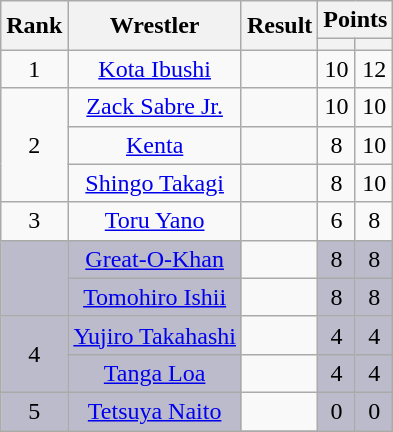<table class="wikitable mw-collapsible mw-collapsed" plainrowheaders sortable" style="text-align: center">
<tr>
<th scope="col" rowspan="2">Rank</th>
<th scope="col" rowspan="2">Wrestler</th>
<th scope="col" rowspan="2">Result</th>
<th scope="col" colspan="2">Points</th>
</tr>
<tr>
<th></th>
<th></th>
</tr>
<tr>
<td>1</td>
<td><a href='#'>Kota Ibushi</a></td>
<td></td>
<td>10</td>
<td>12</td>
</tr>
<tr>
<td rowspan="3">2</td>
<td><a href='#'>Zack Sabre Jr.</a></td>
<td></td>
<td>10</td>
<td>10</td>
</tr>
<tr>
<td><a href='#'>Kenta</a></td>
<td></td>
<td>8</td>
<td>10</td>
</tr>
<tr>
<td><a href='#'>Shingo Takagi</a></td>
<td></td>
<td>8</td>
<td>10</td>
</tr>
<tr>
<td>3</td>
<td><a href='#'>Toru Yano</a></td>
<td></td>
<td>6</td>
<td>8</td>
</tr>
<tr>
<td rowspan="2" style="background: #BBBBCC;"></td>
<td style="background: #BBBBCC;"><a href='#'>Great-O-Khan</a></td>
<td></td>
<td style="background: #BBBBCC;">8</td>
<td style="background: #BBBBCC;">8</td>
</tr>
<tr>
<td style="background: #BBBBCC;"><a href='#'>Tomohiro Ishii</a></td>
<td></td>
<td style="background: #BBBBCC;">8</td>
<td style="background: #BBBBCC;">8</td>
</tr>
<tr>
<td rowspan="2" style="background: #BBBBCC;">4</td>
<td style="background: #BBBBCC;"><a href='#'>Yujiro Takahashi</a></td>
<td></td>
<td style="background: #BBBBCC;">4</td>
<td style="background: #BBBBCC;">4</td>
</tr>
<tr>
<td style="background: #BBBBCC;"><a href='#'>Tanga Loa</a></td>
<td></td>
<td style="background: #BBBBCC;">4</td>
<td style="background: #BBBBCC;">4</td>
</tr>
<tr>
<td style="background: #BBBBCC;">5</td>
<td style="background: #BBBBCC;"><a href='#'>Tetsuya Naito</a></td>
<td></td>
<td style="background: #BBBBCC;">0</td>
<td style="background: #BBBBCC;">0</td>
</tr>
<tr>
</tr>
</table>
